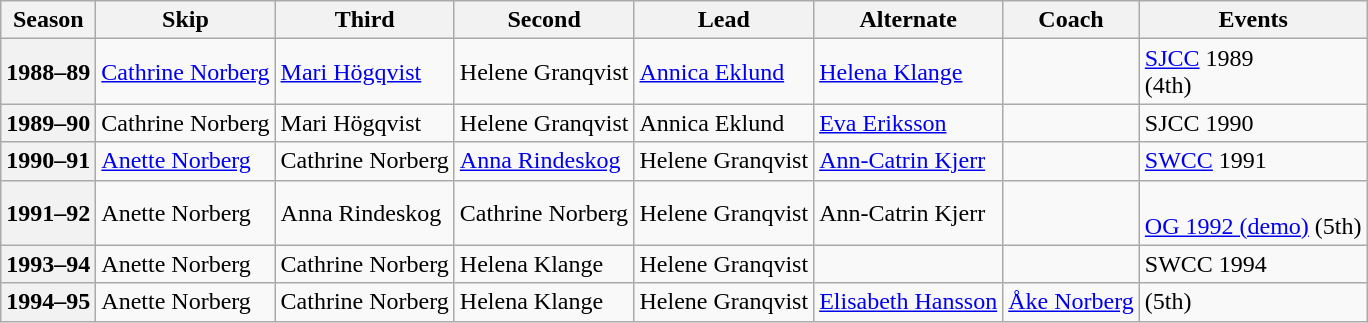<table class="wikitable">
<tr>
<th scope="col">Season</th>
<th scope="col">Skip</th>
<th scope="col">Third</th>
<th scope="col">Second</th>
<th scope="col">Lead</th>
<th scope="col">Alternate</th>
<th scope="col">Coach</th>
<th scope="col">Events</th>
</tr>
<tr>
<th scope="row">1988–89</th>
<td><a href='#'>Cathrine Norberg</a></td>
<td><a href='#'>Mari Högqvist</a></td>
<td>Helene Granqvist</td>
<td><a href='#'>Annica Eklund</a></td>
<td><a href='#'>Helena Klange</a></td>
<td></td>
<td><a href='#'>SJCC</a> 1989 <br> (4th)</td>
</tr>
<tr>
<th scope="row">1989–90</th>
<td>Cathrine Norberg</td>
<td>Mari Högqvist</td>
<td>Helene Granqvist</td>
<td>Annica Eklund</td>
<td><a href='#'>Eva Eriksson</a></td>
<td></td>
<td>SJCC 1990 <br> </td>
</tr>
<tr>
<th scope="row">1990–91</th>
<td><a href='#'>Anette Norberg</a></td>
<td>Cathrine Norberg</td>
<td><a href='#'>Anna Rindeskog</a></td>
<td>Helene Granqvist</td>
<td><a href='#'>Ann-Catrin Kjerr</a></td>
<td></td>
<td><a href='#'>SWCC</a> 1991 <br> </td>
</tr>
<tr>
<th scope="row">1991–92</th>
<td>Anette Norberg</td>
<td>Anna Rindeskog</td>
<td>Cathrine Norberg</td>
<td>Helene Granqvist</td>
<td>Ann-Catrin Kjerr</td>
<td></td>
<td> <br><a href='#'>OG 1992 (demo)</a> (5th)</td>
</tr>
<tr>
<th scope="row">1993–94</th>
<td>Anette Norberg</td>
<td>Cathrine Norberg</td>
<td>Helena Klange</td>
<td>Helene Granqvist</td>
<td></td>
<td></td>
<td>SWCC 1994 </td>
</tr>
<tr>
<th scope="row">1994–95</th>
<td>Anette Norberg</td>
<td>Cathrine Norberg</td>
<td>Helena Klange</td>
<td>Helene Granqvist</td>
<td><a href='#'>Elisabeth Hansson</a></td>
<td><a href='#'>Åke Norberg</a></td>
<td> (5th)</td>
</tr>
</table>
